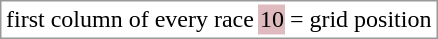<table border="0" style="border: 1px solid #999; background-color:#FFFFFF; text-align:center">
<tr>
<td>first column of every race</td>
<td style="background:#DFBBBF;">10</td>
<td>= grid position</td>
</tr>
</table>
